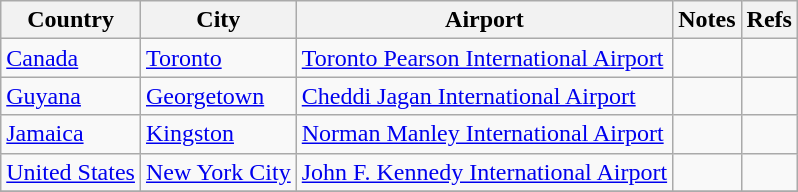<table class="wikitable sortable">
<tr>
<th>Country</th>
<th>City</th>
<th>Airport</th>
<th>Notes</th>
<th class="unsortable">Refs</th>
</tr>
<tr>
<td><a href='#'>Canada</a></td>
<td><a href='#'>Toronto</a></td>
<td><a href='#'>Toronto Pearson International Airport</a></td>
<td align=center></td>
<td></td>
</tr>
<tr>
<td><a href='#'>Guyana</a></td>
<td><a href='#'>Georgetown</a></td>
<td><a href='#'>Cheddi Jagan International Airport</a></td>
<td></td>
<td></td>
</tr>
<tr>
<td><a href='#'>Jamaica</a></td>
<td><a href='#'>Kingston</a></td>
<td><a href='#'>Norman Manley International Airport</a></td>
<td></td>
<td></td>
</tr>
<tr>
<td><a href='#'>United States</a></td>
<td><a href='#'>New York City</a></td>
<td><a href='#'>John F. Kennedy International Airport</a></td>
<td align=center></td>
<td></td>
</tr>
<tr>
</tr>
</table>
